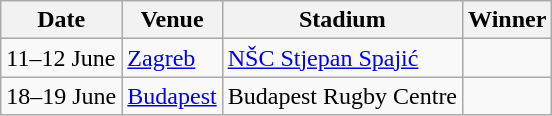<table class="wikitable">
<tr>
<th>Date</th>
<th>Venue</th>
<th>Stadium</th>
<th>Winner</th>
</tr>
<tr>
<td>11–12 June</td>
<td><a href='#'>Zagreb</a></td>
<td><a href='#'>NŠC Stjepan Spajić</a></td>
<td></td>
</tr>
<tr>
<td>18–19 June</td>
<td><a href='#'>Budapest</a></td>
<td>Budapest Rugby Centre</td>
<td></td>
</tr>
</table>
